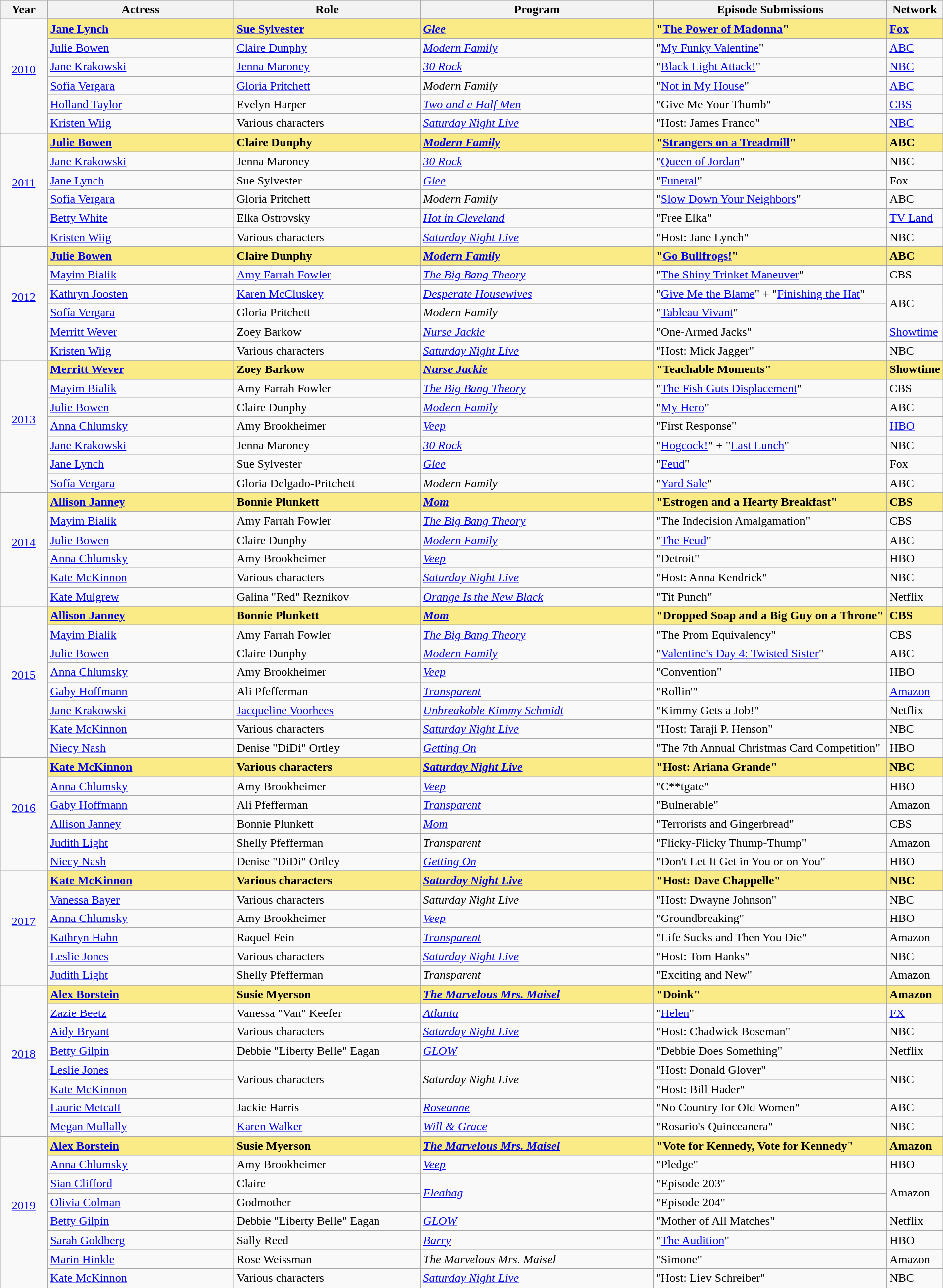<table class="wikitable" style="width:100%; text-align: left;">
<tr style="background:#bebebe;">
<th style="width:5%;">Year</th>
<th style="width:20%;">Actress</th>
<th style="width:20%;">Role</th>
<th style="width:25%;">Program</th>
<th style="width:25%;">Episode Submissions</th>
<th style="width:5%;">Network</th>
</tr>
<tr>
<td rowspan=7 style="text-align:center"><a href='#'>2010</a><br> <br></td>
</tr>
<tr style="background:#FAEB86">
<td><strong><a href='#'>Jane Lynch</a></strong></td>
<td><strong><a href='#'>Sue Sylvester</a></strong></td>
<td><strong><em><a href='#'>Glee</a></em></strong></td>
<td><strong>"<a href='#'>The Power of Madonna</a>"</strong></td>
<td><strong><a href='#'>Fox</a></strong></td>
</tr>
<tr>
<td><a href='#'>Julie Bowen</a></td>
<td><a href='#'>Claire Dunphy</a></td>
<td><em><a href='#'>Modern Family</a></em></td>
<td>"<a href='#'>My Funky Valentine</a>"</td>
<td><a href='#'>ABC</a></td>
</tr>
<tr>
<td><a href='#'>Jane Krakowski</a></td>
<td><a href='#'>Jenna Maroney</a></td>
<td><em><a href='#'>30 Rock</a></em></td>
<td>"<a href='#'>Black Light Attack!</a>"</td>
<td><a href='#'>NBC</a></td>
</tr>
<tr>
<td><a href='#'>Sofía Vergara</a></td>
<td><a href='#'>Gloria Pritchett</a></td>
<td><em>Modern Family</em></td>
<td>"<a href='#'>Not in My House</a>"</td>
<td><a href='#'>ABC</a></td>
</tr>
<tr>
<td><a href='#'>Holland Taylor</a></td>
<td>Evelyn Harper</td>
<td><em><a href='#'>Two and a Half Men</a></em></td>
<td>"Give Me Your Thumb"</td>
<td><a href='#'>CBS</a></td>
</tr>
<tr>
<td><a href='#'>Kristen Wiig</a></td>
<td>Various characters</td>
<td><em><a href='#'>Saturday Night Live</a></em></td>
<td>"Host: James Franco"</td>
<td><a href='#'>NBC</a></td>
</tr>
<tr>
<td rowspan=7 style="text-align:center"><a href='#'>2011</a><br> <br></td>
</tr>
<tr style="background:#FAEB86">
<td><strong><a href='#'>Julie Bowen</a></strong></td>
<td><strong>Claire Dunphy</strong></td>
<td><strong><em><a href='#'>Modern Family</a></em></strong></td>
<td><strong>"<a href='#'>Strangers on a Treadmill</a>"</strong></td>
<td><strong>ABC</strong></td>
</tr>
<tr>
<td><a href='#'>Jane Krakowski</a></td>
<td>Jenna Maroney</td>
<td><em><a href='#'>30 Rock</a></em></td>
<td>"<a href='#'>Queen of Jordan</a>"</td>
<td>NBC</td>
</tr>
<tr>
<td><a href='#'>Jane Lynch</a></td>
<td>Sue Sylvester</td>
<td><em><a href='#'>Glee</a></em></td>
<td>"<a href='#'>Funeral</a>"</td>
<td>Fox</td>
</tr>
<tr>
<td><a href='#'>Sofía Vergara</a></td>
<td>Gloria Pritchett</td>
<td><em>Modern Family</em></td>
<td>"<a href='#'>Slow Down Your Neighbors</a>"</td>
<td>ABC</td>
</tr>
<tr>
<td><a href='#'>Betty White</a></td>
<td>Elka Ostrovsky</td>
<td><em><a href='#'>Hot in Cleveland</a></em></td>
<td>"Free Elka"</td>
<td><a href='#'>TV Land</a></td>
</tr>
<tr>
<td><a href='#'>Kristen Wiig</a></td>
<td>Various characters</td>
<td><em><a href='#'>Saturday Night Live</a></em></td>
<td>"Host: Jane Lynch"</td>
<td>NBC</td>
</tr>
<tr>
<td rowspan=7 style="text-align:center"><a href='#'>2012</a><br> <br></td>
</tr>
<tr style="background:#FAEB86">
<td><strong><a href='#'>Julie Bowen</a></strong></td>
<td><strong>Claire Dunphy</strong></td>
<td><strong><em><a href='#'>Modern Family</a></em></strong></td>
<td><strong>"<a href='#'>Go Bullfrogs!</a>"</strong></td>
<td><strong>ABC</strong></td>
</tr>
<tr>
<td><a href='#'>Mayim Bialik</a></td>
<td><a href='#'>Amy Farrah Fowler</a></td>
<td><em><a href='#'>The Big Bang Theory</a></em></td>
<td>"<a href='#'>The Shiny Trinket Maneuver</a>"</td>
<td>CBS</td>
</tr>
<tr>
<td><a href='#'>Kathryn Joosten</a></td>
<td><a href='#'>Karen McCluskey</a></td>
<td><em><a href='#'>Desperate Housewives</a></em></td>
<td>"<a href='#'>Give Me the Blame</a>" + "<a href='#'>Finishing the Hat</a>"</td>
<td rowspan=2>ABC</td>
</tr>
<tr>
<td><a href='#'>Sofía Vergara</a></td>
<td>Gloria Pritchett</td>
<td><em>Modern Family</em></td>
<td>"<a href='#'>Tableau Vivant</a>"</td>
</tr>
<tr>
<td><a href='#'>Merritt Wever</a></td>
<td>Zoey Barkow</td>
<td><em><a href='#'>Nurse Jackie</a></em></td>
<td>"One-Armed Jacks"</td>
<td><a href='#'>Showtime</a></td>
</tr>
<tr>
<td><a href='#'>Kristen Wiig</a></td>
<td>Various characters</td>
<td><em><a href='#'>Saturday Night Live</a></em></td>
<td>"Host: Mick Jagger"</td>
<td>NBC</td>
</tr>
<tr>
<td rowspan=8 style="text-align:center"><a href='#'>2013</a><br> <br></td>
</tr>
<tr style="background:#FAEB86">
<td><strong><a href='#'>Merritt Wever</a></strong></td>
<td><strong>Zoey Barkow</strong></td>
<td><strong><em><a href='#'>Nurse Jackie</a></em></strong></td>
<td><strong>"Teachable Moments"</strong></td>
<td><strong>Showtime</strong></td>
</tr>
<tr>
<td><a href='#'>Mayim Bialik</a></td>
<td>Amy Farrah Fowler</td>
<td><em><a href='#'>The Big Bang Theory</a></em></td>
<td>"<a href='#'>The Fish Guts Displacement</a>"</td>
<td>CBS</td>
</tr>
<tr>
<td><a href='#'>Julie Bowen</a></td>
<td>Claire Dunphy</td>
<td><em><a href='#'>Modern Family</a></em></td>
<td>"<a href='#'>My Hero</a>"</td>
<td>ABC</td>
</tr>
<tr>
<td><a href='#'>Anna Chlumsky</a></td>
<td>Amy Brookheimer</td>
<td><em><a href='#'>Veep</a></em></td>
<td>"First Response"</td>
<td><a href='#'>HBO</a></td>
</tr>
<tr>
<td><a href='#'>Jane Krakowski</a></td>
<td>Jenna Maroney</td>
<td><em><a href='#'>30 Rock</a></em></td>
<td>"<a href='#'>Hogcock!</a>" + "<a href='#'>Last Lunch</a>"</td>
<td>NBC</td>
</tr>
<tr>
<td><a href='#'>Jane Lynch</a></td>
<td>Sue Sylvester</td>
<td><em><a href='#'>Glee</a></em></td>
<td>"<a href='#'>Feud</a>"</td>
<td>Fox</td>
</tr>
<tr>
<td><a href='#'>Sofía Vergara</a></td>
<td>Gloria Delgado-Pritchett</td>
<td><em>Modern Family</em></td>
<td>"<a href='#'>Yard Sale</a>"</td>
<td>ABC</td>
</tr>
<tr>
<td rowspan=7 style="text-align:center"><a href='#'>2014</a><br> <br></td>
</tr>
<tr style="background:#FAEB86">
<td><strong><a href='#'>Allison Janney</a></strong></td>
<td><strong>Bonnie Plunkett</strong></td>
<td><strong><em><a href='#'>Mom</a></em></strong></td>
<td><strong>"Estrogen and a Hearty Breakfast"</strong></td>
<td><strong>CBS</strong></td>
</tr>
<tr>
<td><a href='#'>Mayim Bialik</a></td>
<td>Amy Farrah Fowler</td>
<td><em><a href='#'>The Big Bang Theory</a></em></td>
<td>"The Indecision Amalgamation"</td>
<td>CBS</td>
</tr>
<tr>
<td><a href='#'>Julie Bowen</a></td>
<td>Claire Dunphy</td>
<td><em><a href='#'>Modern Family</a></em></td>
<td>"<a href='#'>The Feud</a>"</td>
<td>ABC</td>
</tr>
<tr>
<td><a href='#'>Anna Chlumsky</a></td>
<td>Amy Brookheimer</td>
<td><em><a href='#'>Veep</a></em></td>
<td>"Detroit"</td>
<td>HBO</td>
</tr>
<tr>
<td><a href='#'>Kate McKinnon</a></td>
<td>Various characters</td>
<td><em><a href='#'>Saturday Night Live</a></em></td>
<td>"Host: Anna Kendrick"</td>
<td>NBC</td>
</tr>
<tr>
<td><a href='#'>Kate Mulgrew</a></td>
<td>Galina "Red" Reznikov</td>
<td><em><a href='#'>Orange Is the New Black</a></em></td>
<td>"Tit Punch"</td>
<td>Netflix</td>
</tr>
<tr>
<td rowspan=9 style="text-align:center"><a href='#'>2015</a><br> <br></td>
</tr>
<tr style="background:#FAEB86" colspan="5" |>
<td><strong><a href='#'>Allison Janney</a></strong></td>
<td><strong>Bonnie Plunkett</strong></td>
<td><strong><em><a href='#'>Mom</a></em></strong></td>
<td><strong>"Dropped Soap and a Big Guy on a Throne"</strong></td>
<td><strong>CBS</strong></td>
</tr>
<tr>
<td><a href='#'>Mayim Bialik</a></td>
<td>Amy Farrah Fowler</td>
<td><em><a href='#'>The Big Bang Theory</a></em></td>
<td>"The Prom Equivalency"</td>
<td>CBS</td>
</tr>
<tr>
<td><a href='#'>Julie Bowen</a></td>
<td>Claire Dunphy</td>
<td><em><a href='#'>Modern Family</a></em></td>
<td>"<a href='#'>Valentine's Day 4: Twisted Sister</a>"</td>
<td>ABC</td>
</tr>
<tr>
<td><a href='#'>Anna Chlumsky</a></td>
<td>Amy Brookheimer</td>
<td><em><a href='#'>Veep</a></em></td>
<td>"Convention"</td>
<td>HBO</td>
</tr>
<tr>
<td><a href='#'>Gaby Hoffmann</a></td>
<td>Ali Pfefferman</td>
<td><em><a href='#'>Transparent</a></em></td>
<td>"Rollin'"</td>
<td><a href='#'>Amazon</a></td>
</tr>
<tr>
<td><a href='#'>Jane Krakowski</a></td>
<td><a href='#'>Jacqueline Voorhees</a></td>
<td><em><a href='#'>Unbreakable Kimmy Schmidt</a></em></td>
<td>"Kimmy Gets a Job!"</td>
<td>Netflix</td>
</tr>
<tr>
<td><a href='#'>Kate McKinnon</a></td>
<td>Various characters</td>
<td><em><a href='#'>Saturday Night Live</a></em></td>
<td>"Host: Taraji P. Henson"</td>
<td>NBC</td>
</tr>
<tr>
<td><a href='#'>Niecy Nash</a></td>
<td>Denise "DiDi" Ortley</td>
<td><em><a href='#'>Getting On</a></em></td>
<td>"The 7th Annual Christmas Card Competition"</td>
<td>HBO</td>
</tr>
<tr>
<td rowspan=7 style="text-align:center"><a href='#'>2016</a><br> <br></td>
</tr>
<tr style="background:#FAEB86" colspan="5" |>
<td><strong><a href='#'>Kate McKinnon</a></strong></td>
<td><strong>Various characters</strong></td>
<td><strong><em><a href='#'>Saturday Night Live</a></em></strong></td>
<td><strong>"Host: Ariana Grande"</strong></td>
<td><strong>NBC</strong></td>
</tr>
<tr>
<td><a href='#'>Anna Chlumsky</a></td>
<td>Amy Brookheimer</td>
<td><em><a href='#'>Veep</a></em></td>
<td>"C**tgate"</td>
<td>HBO</td>
</tr>
<tr>
<td><a href='#'>Gaby Hoffmann</a></td>
<td>Ali Pfefferman</td>
<td><em><a href='#'>Transparent</a></em></td>
<td>"Bulnerable"</td>
<td>Amazon</td>
</tr>
<tr>
<td><a href='#'>Allison Janney</a></td>
<td>Bonnie Plunkett</td>
<td><em><a href='#'>Mom</a></em></td>
<td>"Terrorists and Gingerbread"</td>
<td>CBS</td>
</tr>
<tr>
<td><a href='#'>Judith Light</a></td>
<td>Shelly Pfefferman</td>
<td><em>Transparent</em></td>
<td>"Flicky-Flicky Thump-Thump"</td>
<td>Amazon</td>
</tr>
<tr>
<td><a href='#'>Niecy Nash</a></td>
<td>Denise "DiDi" Ortley</td>
<td><em><a href='#'>Getting On</a></em></td>
<td>"Don't Let It Get in You or on You"</td>
<td>HBO</td>
</tr>
<tr>
<td rowspan=7 style="text-align:center"><a href='#'>2017</a><br> <br></td>
</tr>
<tr style="background:#FAEB86" colspan="5">
<td><strong><a href='#'>Kate McKinnon</a></strong></td>
<td><strong>Various characters</strong></td>
<td><strong><em><a href='#'>Saturday Night Live</a></em></strong></td>
<td><strong>"Host: Dave Chappelle"</strong></td>
<td><strong>NBC</strong></td>
</tr>
<tr>
<td><a href='#'>Vanessa Bayer</a></td>
<td>Various characters</td>
<td><em>Saturday Night Live</em></td>
<td>"Host: Dwayne Johnson"</td>
<td>NBC</td>
</tr>
<tr>
<td><a href='#'>Anna Chlumsky</a></td>
<td>Amy Brookheimer</td>
<td><em><a href='#'>Veep</a></em></td>
<td>"Groundbreaking"</td>
<td>HBO</td>
</tr>
<tr>
<td><a href='#'>Kathryn Hahn</a></td>
<td>Raquel Fein</td>
<td><em><a href='#'>Transparent</a></em></td>
<td>"Life Sucks and Then You Die"</td>
<td>Amazon</td>
</tr>
<tr>
<td><a href='#'>Leslie Jones</a></td>
<td>Various characters</td>
<td><em><a href='#'>Saturday Night Live</a></em></td>
<td>"Host: Tom Hanks"</td>
<td>NBC</td>
</tr>
<tr>
<td><a href='#'>Judith Light</a></td>
<td>Shelly Pfefferman</td>
<td><em>Transparent</em></td>
<td>"Exciting and New"</td>
<td>Amazon</td>
</tr>
<tr>
<td rowspan=9 style="text-align:center"><a href='#'>2018</a><br> <br></td>
</tr>
<tr style="background:#FAEB86">
<td><strong><a href='#'>Alex Borstein</a></strong></td>
<td><strong>Susie Myerson</strong></td>
<td><strong><em><a href='#'>The Marvelous Mrs. Maisel</a></em></strong></td>
<td><strong>"Doink"</strong></td>
<td><strong>Amazon</strong></td>
</tr>
<tr>
<td><a href='#'>Zazie Beetz</a></td>
<td>Vanessa "Van" Keefer</td>
<td><em><a href='#'>Atlanta</a></em></td>
<td>"<a href='#'>Helen</a>"</td>
<td><a href='#'>FX</a></td>
</tr>
<tr>
<td><a href='#'>Aidy Bryant</a></td>
<td>Various characters</td>
<td><em><a href='#'>Saturday Night Live</a></em></td>
<td>"Host: Chadwick Boseman"</td>
<td>NBC</td>
</tr>
<tr>
<td><a href='#'>Betty Gilpin</a></td>
<td>Debbie "Liberty Belle" Eagan</td>
<td><em><a href='#'>GLOW</a></em></td>
<td>"Debbie Does Something"</td>
<td>Netflix</td>
</tr>
<tr>
<td><a href='#'>Leslie Jones</a></td>
<td rowspan=2>Various characters</td>
<td rowspan=2><em>Saturday Night Live</em></td>
<td>"Host: Donald Glover"</td>
<td rowspan=2>NBC</td>
</tr>
<tr>
<td><a href='#'>Kate McKinnon</a></td>
<td>"Host: Bill Hader"</td>
</tr>
<tr>
<td><a href='#'>Laurie Metcalf</a></td>
<td>Jackie Harris</td>
<td><em><a href='#'>Roseanne</a></em></td>
<td>"No Country for Old Women"</td>
<td>ABC</td>
</tr>
<tr>
<td><a href='#'>Megan Mullally</a></td>
<td><a href='#'>Karen Walker</a></td>
<td><em><a href='#'>Will & Grace</a></em></td>
<td>"Rosario's Quinceanera"</td>
<td>NBC</td>
</tr>
<tr>
<td rowspan=9 style="text-align:center"><a href='#'>2019</a><br> <br></td>
</tr>
<tr style="background:#FAEB86">
<td><strong><a href='#'>Alex Borstein</a></strong></td>
<td><strong>Susie Myerson</strong></td>
<td><strong><em><a href='#'>The Marvelous Mrs. Maisel</a></em></strong></td>
<td><strong>"Vote for Kennedy, Vote for Kennedy"</strong></td>
<td><strong>Amazon</strong></td>
</tr>
<tr>
<td><a href='#'>Anna Chlumsky</a></td>
<td>Amy Brookheimer</td>
<td><em><a href='#'>Veep</a></em></td>
<td>"Pledge"</td>
<td>HBO</td>
</tr>
<tr>
<td><a href='#'>Sian Clifford</a></td>
<td>Claire</td>
<td rowspan=2><em><a href='#'>Fleabag</a></em></td>
<td>"Episode 203"</td>
<td rowspan=2>Amazon</td>
</tr>
<tr>
<td><a href='#'>Olivia Colman</a></td>
<td>Godmother</td>
<td>"Episode 204"</td>
</tr>
<tr>
<td><a href='#'>Betty Gilpin</a></td>
<td>Debbie "Liberty Belle" Eagan</td>
<td><em><a href='#'>GLOW</a></em></td>
<td>"Mother of All Matches"</td>
<td>Netflix</td>
</tr>
<tr>
<td><a href='#'>Sarah Goldberg</a></td>
<td>Sally Reed</td>
<td><em><a href='#'>Barry</a></em></td>
<td>"<a href='#'>The Audition</a>"</td>
<td>HBO</td>
</tr>
<tr>
<td><a href='#'>Marin Hinkle</a></td>
<td>Rose Weissman</td>
<td><em>The Marvelous Mrs. Maisel</em></td>
<td>"Simone"</td>
<td>Amazon</td>
</tr>
<tr>
<td><a href='#'>Kate McKinnon</a></td>
<td>Various characters</td>
<td><em><a href='#'>Saturday Night Live</a></em></td>
<td>"Host: Liev Schreiber"</td>
<td>NBC</td>
</tr>
</table>
